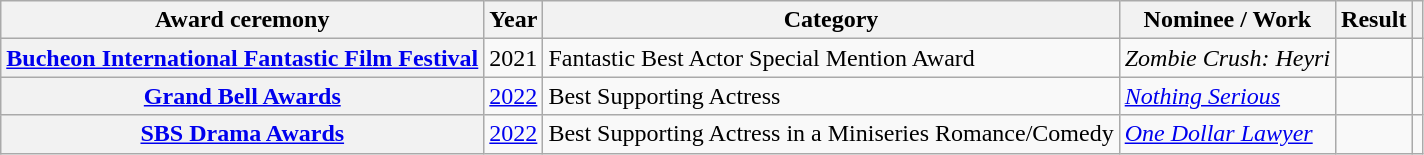<table class="wikitable plainrowheaders sortable">
<tr>
<th scope="col">Award ceremony</th>
<th scope="col">Year</th>
<th scope="col">Category</th>
<th scope="col">Nominee / Work</th>
<th scope="col">Result</th>
<th scope="col" class="unsortable"></th>
</tr>
<tr>
<th scope="row"><a href='#'>Bucheon International Fantastic Film Festival</a></th>
<td style="text-align:center">2021</td>
<td>Fantastic Best Actor Special Mention Award</td>
<td><em>Zombie Crush: Heyri</em></td>
<td></td>
<td style="text-align:center"></td>
</tr>
<tr>
<th scope="row"><a href='#'>Grand Bell Awards</a></th>
<td style="text-align:center"><a href='#'>2022</a></td>
<td>Best Supporting Actress</td>
<td><em><a href='#'>Nothing Serious</a></em></td>
<td></td>
<td style="text-align:center"></td>
</tr>
<tr>
<th scope="row"><a href='#'>SBS Drama Awards</a></th>
<td style="text-align:center"><a href='#'>2022</a></td>
<td>Best Supporting Actress in a Miniseries Romance/Comedy</td>
<td><em><a href='#'>One Dollar Lawyer</a></em></td>
<td></td>
<td style="text-align:center"></td>
</tr>
</table>
